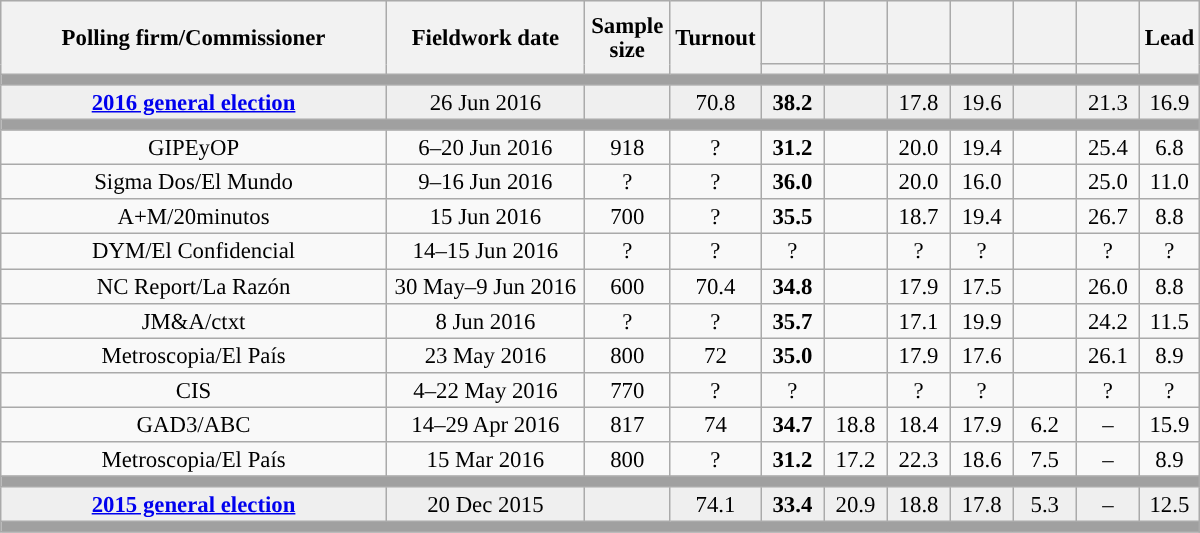<table class="wikitable collapsible collapsed" style="text-align:center; font-size:95%; line-height:16px;">
<tr style="height:42px; background-color:#E9E9E9">
<th style="width:250px;" rowspan="2">Polling firm/Commissioner</th>
<th style="width:125px;" rowspan="2">Fieldwork date</th>
<th style="width:50px;" rowspan="2">Sample size</th>
<th style="width:45px;" rowspan="2">Turnout</th>
<th style="width:35px;"></th>
<th style="width:35px;"></th>
<th style="width:35px;"></th>
<th style="width:35px;"></th>
<th style="width:35px;"></th>
<th style="width:35px;"></th>
<th style="width:30px;" rowspan="2">Lead</th>
</tr>
<tr>
<th style="color:inherit;background:"></th>
<th style="color:inherit;background:"></th>
<th style="color:inherit;background:"></th>
<th style="color:inherit;background:"></th>
<th style="color:inherit;background:"></th>
<th style="color:inherit;background:"></th>
</tr>
<tr>
<td colspan="11" style="background:#A0A0A0"></td>
</tr>
<tr style="background:#EFEFEF;">
<td><strong><a href='#'>2016 general election</a></strong></td>
<td>26 Jun 2016</td>
<td></td>
<td>70.8</td>
<td><strong>38.2</strong><br></td>
<td></td>
<td>17.8<br></td>
<td>19.6<br></td>
<td></td>
<td>21.3<br></td>
<td style="background:">16.9</td>
</tr>
<tr>
<td colspan="11" style="background:#A0A0A0"></td>
</tr>
<tr>
<td>GIPEyOP</td>
<td>6–20 Jun 2016</td>
<td>918</td>
<td>?</td>
<td><strong>31.2</strong><br></td>
<td></td>
<td>20.0<br></td>
<td>19.4<br></td>
<td></td>
<td>25.4<br></td>
<td style="background:">6.8</td>
</tr>
<tr>
<td>Sigma Dos/El Mundo</td>
<td>9–16 Jun 2016</td>
<td>?</td>
<td>?</td>
<td><strong>36.0</strong><br></td>
<td></td>
<td>20.0<br></td>
<td>16.0<br></td>
<td></td>
<td>25.0<br></td>
<td style="background:">11.0</td>
</tr>
<tr>
<td>A+M/20minutos</td>
<td>15 Jun 2016</td>
<td>700</td>
<td>?</td>
<td><strong>35.5</strong><br></td>
<td></td>
<td>18.7<br></td>
<td>19.4<br></td>
<td></td>
<td>26.7<br></td>
<td style="background:">8.8</td>
</tr>
<tr>
<td>DYM/El Confidencial</td>
<td>14–15 Jun 2016</td>
<td>?</td>
<td>?</td>
<td>?<br></td>
<td></td>
<td>?<br></td>
<td>?<br></td>
<td></td>
<td>?<br></td>
<td style="background:">?</td>
</tr>
<tr>
<td>NC Report/La Razón</td>
<td>30 May–9 Jun 2016</td>
<td>600</td>
<td>70.4</td>
<td><strong>34.8</strong><br></td>
<td></td>
<td>17.9<br></td>
<td>17.5<br></td>
<td></td>
<td>26.0<br></td>
<td style="background:">8.8</td>
</tr>
<tr>
<td>JM&A/ctxt</td>
<td>8 Jun 2016</td>
<td>?</td>
<td>?</td>
<td><strong>35.7</strong><br></td>
<td></td>
<td>17.1<br></td>
<td>19.9<br></td>
<td></td>
<td>24.2<br></td>
<td style="background:">11.5</td>
</tr>
<tr>
<td>Metroscopia/El País</td>
<td>23 May 2016</td>
<td>800</td>
<td>72</td>
<td><strong>35.0</strong><br></td>
<td></td>
<td>17.9<br></td>
<td>17.6<br></td>
<td></td>
<td>26.1<br></td>
<td style="background:">8.9</td>
</tr>
<tr>
<td>CIS</td>
<td>4–22 May 2016</td>
<td>770</td>
<td>?</td>
<td>?<br></td>
<td></td>
<td>?<br></td>
<td>?<br></td>
<td></td>
<td>?<br></td>
<td style="background:">?</td>
</tr>
<tr>
<td>GAD3/ABC</td>
<td>14–29 Apr 2016</td>
<td>817</td>
<td>74</td>
<td><strong>34.7</strong><br></td>
<td>18.8<br></td>
<td>18.4<br></td>
<td>17.9<br></td>
<td>6.2<br></td>
<td>–</td>
<td style="background:">15.9</td>
</tr>
<tr>
<td>Metroscopia/El País</td>
<td>15 Mar 2016</td>
<td>800</td>
<td>?</td>
<td><strong>31.2</strong><br></td>
<td>17.2<br></td>
<td>22.3<br></td>
<td>18.6<br></td>
<td>7.5<br></td>
<td>–</td>
<td style="background:">8.9</td>
</tr>
<tr>
<td colspan="11" style="background:#A0A0A0"></td>
</tr>
<tr style="background:#EFEFEF;">
<td><strong><a href='#'>2015 general election</a></strong></td>
<td>20 Dec 2015</td>
<td></td>
<td>74.1</td>
<td><strong>33.4</strong><br></td>
<td>20.9<br></td>
<td>18.8<br></td>
<td>17.8<br></td>
<td>5.3<br></td>
<td>–</td>
<td style="background:">12.5</td>
</tr>
<tr>
<td colspan="11" style="background:#A0A0A0"></td>
</tr>
</table>
